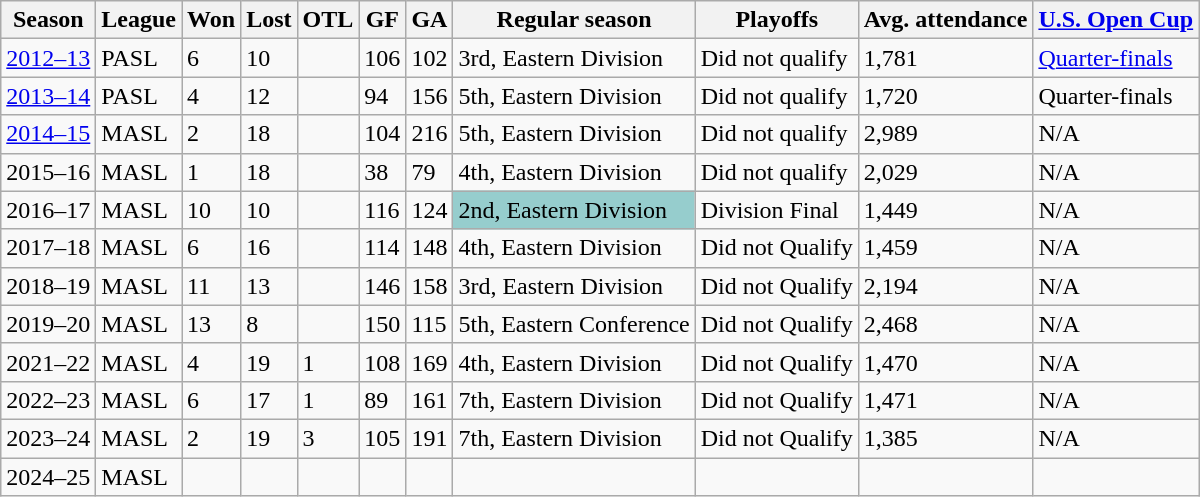<table class ="wikitable">
<tr>
<th>Season</th>
<th>League</th>
<th>Won</th>
<th>Lost</th>
<th>OTL</th>
<th>GF</th>
<th>GA</th>
<th>Regular season</th>
<th>Playoffs</th>
<th>Avg. attendance</th>
<th><a href='#'>U.S. Open Cup</a></th>
</tr>
<tr>
<td><a href='#'>2012–13</a></td>
<td>PASL</td>
<td>6</td>
<td>10</td>
<td></td>
<td>106</td>
<td>102</td>
<td>3rd, Eastern Division</td>
<td>Did not qualify</td>
<td>1,781</td>
<td><a href='#'>Quarter-finals</a></td>
</tr>
<tr>
<td><a href='#'>2013–14</a></td>
<td>PASL</td>
<td>4</td>
<td>12</td>
<td></td>
<td>94</td>
<td>156</td>
<td>5th, Eastern Division</td>
<td>Did not qualify</td>
<td>1,720</td>
<td>Quarter-finals</td>
</tr>
<tr>
<td><a href='#'>2014–15</a></td>
<td>MASL</td>
<td>2</td>
<td>18</td>
<td></td>
<td>104</td>
<td>216</td>
<td>5th, Eastern Division</td>
<td>Did not qualify</td>
<td>2,989</td>
<td>N/A</td>
</tr>
<tr>
<td>2015–16</td>
<td>MASL</td>
<td>1</td>
<td>18</td>
<td></td>
<td>38</td>
<td>79</td>
<td>4th, Eastern Division</td>
<td>Did not qualify</td>
<td>2,029</td>
<td>N/A</td>
</tr>
<tr>
<td>2016–17</td>
<td>MASL</td>
<td>10</td>
<td>10</td>
<td></td>
<td>116</td>
<td>124</td>
<td bgcolor="#96CDCD">2nd, Eastern Division</td>
<td>Division Final</td>
<td>1,449</td>
<td>N/A</td>
</tr>
<tr>
<td>2017–18</td>
<td>MASL</td>
<td>6</td>
<td>16</td>
<td></td>
<td>114</td>
<td>148</td>
<td>4th, Eastern Division</td>
<td>Did not Qualify</td>
<td>1,459</td>
<td>N/A</td>
</tr>
<tr>
<td>2018–19</td>
<td>MASL</td>
<td>11</td>
<td>13</td>
<td></td>
<td>146</td>
<td>158</td>
<td>3rd, Eastern Division</td>
<td>Did not Qualify</td>
<td>2,194</td>
<td>N/A</td>
</tr>
<tr>
<td>2019–20</td>
<td>MASL</td>
<td>13</td>
<td>8</td>
<td></td>
<td>150</td>
<td>115</td>
<td>5th, Eastern Conference</td>
<td>Did not Qualify</td>
<td>2,468</td>
<td>N/A</td>
</tr>
<tr>
<td>2021–22</td>
<td>MASL</td>
<td>4</td>
<td>19</td>
<td>1</td>
<td>108</td>
<td>169</td>
<td>4th, Eastern Division</td>
<td>Did not Qualify</td>
<td>1,470</td>
<td>N/A</td>
</tr>
<tr>
<td>2022–23</td>
<td>MASL</td>
<td>6</td>
<td>17</td>
<td>1</td>
<td>89</td>
<td>161</td>
<td>7th, Eastern Division</td>
<td>Did not Qualify</td>
<td>1,471</td>
<td>N/A</td>
</tr>
<tr>
<td>2023–24</td>
<td>MASL</td>
<td>2</td>
<td>19</td>
<td>3</td>
<td>105</td>
<td>191</td>
<td>7th, Eastern Division</td>
<td>Did not Qualify</td>
<td>1,385</td>
<td>N/A</td>
</tr>
<tr>
<td>2024–25</td>
<td>MASL</td>
<td></td>
<td></td>
<td></td>
<td></td>
<td></td>
<td></td>
<td></td>
<td></td>
<td></td>
</tr>
</table>
